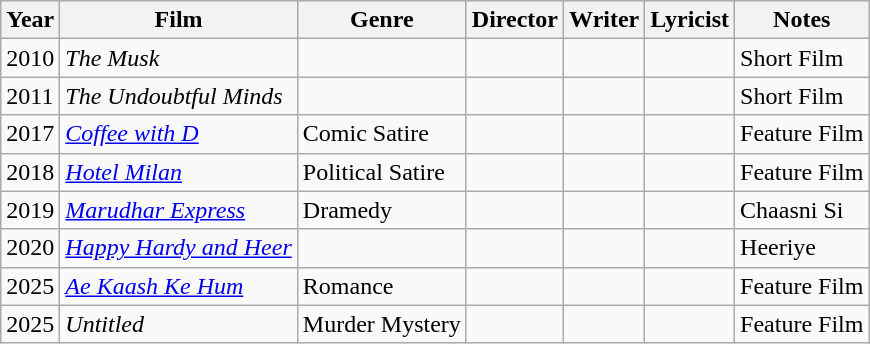<table class="wikitable">
<tr>
<th>Year</th>
<th>Film</th>
<th>Genre</th>
<th>Director</th>
<th>Writer</th>
<th>Lyricist</th>
<th>Notes</th>
</tr>
<tr>
<td>2010</td>
<td><em>The Musk</em></td>
<td></td>
<td></td>
<td></td>
<td></td>
<td>Short Film</td>
</tr>
<tr>
<td>2011</td>
<td><em>The Undoubtful Minds</em></td>
<td></td>
<td></td>
<td></td>
<td></td>
<td>Short Film</td>
</tr>
<tr>
<td>2017</td>
<td><em><a href='#'>Coffee with D</a> </em></td>
<td>Comic Satire</td>
<td></td>
<td></td>
<td></td>
<td>Feature Film</td>
</tr>
<tr>
<td>2018</td>
<td><em><a href='#'>Hotel Milan</a></em></td>
<td>Political Satire</td>
<td></td>
<td></td>
<td></td>
<td>Feature Film</td>
</tr>
<tr>
<td>2019</td>
<td><em><a href='#'>Marudhar Express</a></em></td>
<td>Dramedy</td>
<td></td>
<td></td>
<td></td>
<td>Chaasni Si</td>
</tr>
<tr>
<td>2020</td>
<td><em><a href='#'>Happy Hardy and Heer</a></em></td>
<td></td>
<td></td>
<td></td>
<td></td>
<td>Heeriye</td>
</tr>
<tr>
<td>2025</td>
<td><em><a href='#'>Ae Kaash Ke Hum</a></em></td>
<td>Romance</td>
<td></td>
<td></td>
<td></td>
<td>Feature Film</td>
</tr>
<tr>
<td>2025</td>
<td><em>Untitled</em></td>
<td>Murder Mystery</td>
<td></td>
<td></td>
<td></td>
<td>Feature Film</td>
</tr>
</table>
